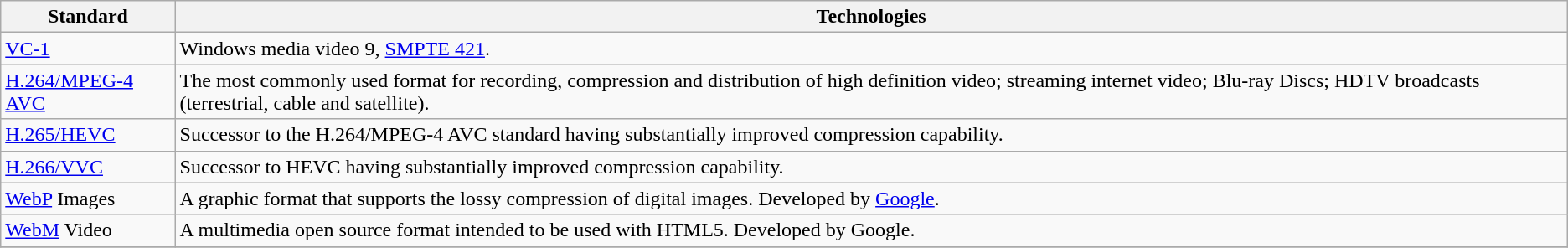<table class="wikitable">
<tr>
<th>Standard</th>
<th>Technologies</th>
</tr>
<tr>
<td><a href='#'>VC-1</a></td>
<td>Windows media video 9, <a href='#'>SMPTE 421</a>.</td>
</tr>
<tr>
<td><a href='#'>H.264/MPEG-4 AVC</a></td>
<td>The most commonly used format for recording, compression and distribution of high definition video; streaming internet video; Blu-ray Discs; HDTV broadcasts (terrestrial, cable and satellite).</td>
</tr>
<tr>
<td><a href='#'>H.265/HEVC</a></td>
<td>Successor to the H.264/MPEG-4 AVC standard having substantially improved compression capability.</td>
</tr>
<tr>
<td><a href='#'>H.266/VVC</a></td>
<td>Successor to HEVC having substantially improved compression capability.</td>
</tr>
<tr>
<td><a href='#'>WebP</a> Images</td>
<td>A graphic format that supports the lossy compression of digital images. Developed by <a href='#'>Google</a>.</td>
</tr>
<tr>
<td><a href='#'>WebM</a> Video</td>
<td>A multimedia open source format intended to be used with HTML5. Developed by Google.</td>
</tr>
<tr>
</tr>
</table>
